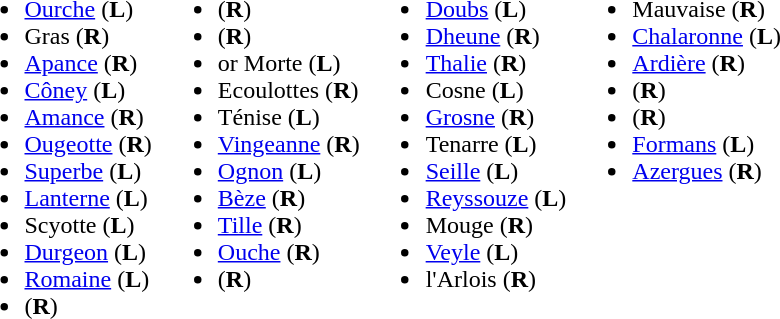<table>
<tr valign="top">
<td><br><ul><li><a href='#'>Ourche</a> (<strong>L</strong>)</li><li>Gras (<strong>R</strong>)</li><li><a href='#'>Apance</a> (<strong>R</strong>)</li><li><a href='#'>Côney</a> (<strong>L</strong>)</li><li><a href='#'>Amance</a> (<strong>R</strong>)</li><li><a href='#'>Ougeotte</a> (<strong>R</strong>)</li><li><a href='#'>Superbe</a> (<strong>L</strong>)</li><li><a href='#'>Lanterne</a> (<strong>L</strong>)</li><li>Scyotte (<strong>L</strong>)</li><li><a href='#'>Durgeon</a> (<strong>L</strong>)</li><li><a href='#'>Romaine</a> (<strong>L</strong>)</li><li> (<strong>R</strong>)</li></ul></td>
<td><br><ul><li> (<strong>R</strong>)</li><li> (<strong>R</strong>)</li><li> or Morte (<strong>L</strong>)</li><li>Ecoulottes (<strong>R</strong>)</li><li>Ténise (<strong>L</strong>)</li><li><a href='#'>Vingeanne</a> (<strong>R</strong>)</li><li><a href='#'>Ognon</a> (<strong>L</strong>)</li><li><a href='#'>Bèze</a> (<strong>R</strong>)</li><li><a href='#'>Tille</a> (<strong>R</strong>)</li><li><a href='#'>Ouche</a> (<strong>R</strong>)</li><li> (<strong>R</strong>)</li></ul></td>
<td><br><ul><li><a href='#'>Doubs</a> (<strong>L</strong>)</li><li><a href='#'>Dheune</a> (<strong>R</strong>)</li><li><a href='#'>Thalie</a> (<strong>R</strong>)</li><li>Cosne (<strong>L</strong>)</li><li><a href='#'>Grosne</a> (<strong>R</strong>)</li><li>Tenarre (<strong>L</strong>)</li><li><a href='#'>Seille</a> (<strong>L</strong>)</li><li><a href='#'>Reyssouze</a> (<strong>L</strong>)</li><li>Mouge (<strong>R</strong>)</li><li><a href='#'>Veyle</a> (<strong>L</strong>)</li><li>l'Arlois (<strong>R</strong>)</li></ul></td>
<td><br><ul><li>Mauvaise (<strong>R</strong>)</li><li><a href='#'>Chalaronne</a> (<strong>L</strong>)</li><li><a href='#'>Ardière</a> (<strong>R</strong>)</li><li> (<strong>R</strong>)</li><li> (<strong>R</strong>)</li><li><a href='#'>Formans</a> (<strong>L</strong>)</li><li><a href='#'>Azergues</a> (<strong>R</strong>)</li></ul></td>
</tr>
</table>
